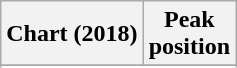<table class="wikitable plainrowheaders sortable">
<tr>
<th scope="col">Chart (2018)</th>
<th scope="col">Peak<br>position</th>
</tr>
<tr>
</tr>
<tr>
</tr>
</table>
